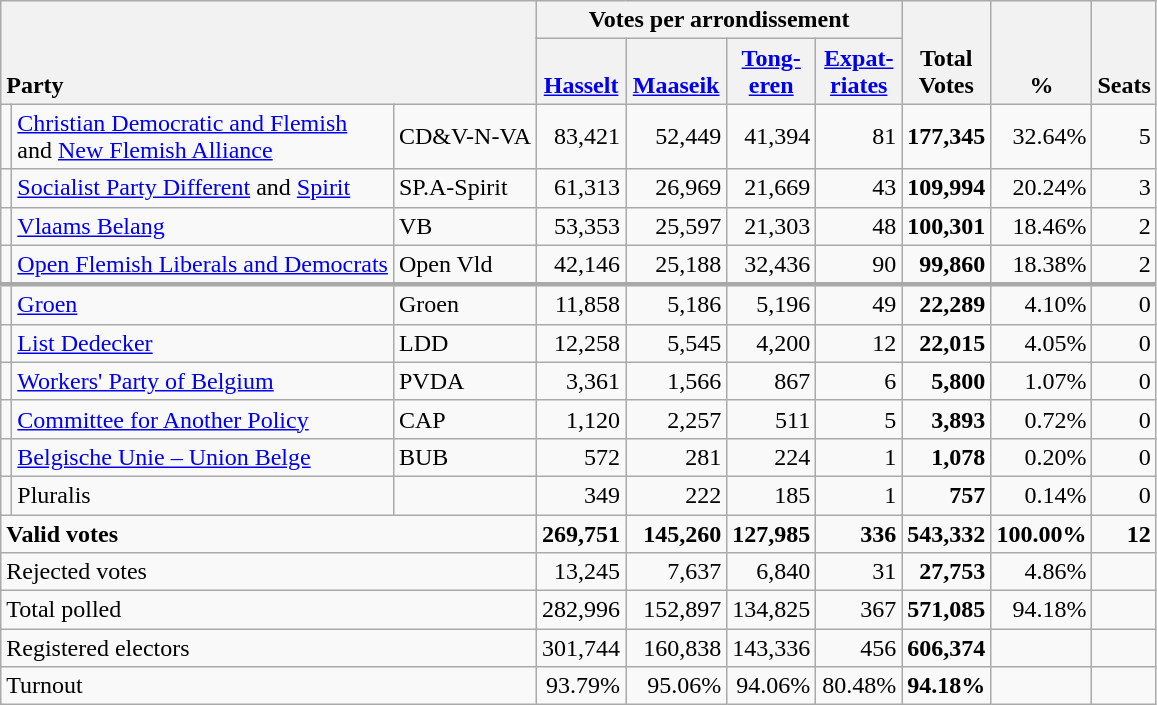<table class="wikitable" border="1" style="text-align:right;">
<tr>
<th style="text-align:left;" valign=bottom rowspan=2 colspan=3>Party</th>
<th colspan=4>Votes per arrondissement</th>
<th align=center valign=bottom rowspan=2 width="50">Total Votes</th>
<th align=center valign=bottom rowspan=2 width="50">%</th>
<th align=center valign=bottom rowspan=2>Seats</th>
</tr>
<tr>
<th align=center valign=bottom width="50"><a href='#'>Hasselt</a></th>
<th align=center valign=bottom width="60"><a href='#'>Maaseik</a></th>
<th align=center valign=bottom width="50"><a href='#'>Tong- eren</a></th>
<th align=center valign=bottom width="50"><a href='#'>Expat- riates</a></th>
</tr>
<tr>
<td></td>
<td align=left><a href='#'>Christian Democratic and Flemish</a><br>and <a href='#'>New Flemish Alliance</a></td>
<td align=left>CD&V-N-VA</td>
<td>83,421</td>
<td>52,449</td>
<td>41,394</td>
<td>81</td>
<td><strong>177,345</strong></td>
<td>32.64%</td>
<td>5</td>
</tr>
<tr>
<td></td>
<td align=left><a href='#'>Socialist Party Different</a> and <a href='#'>Spirit</a></td>
<td align=left>SP.A-Spirit</td>
<td>61,313</td>
<td>26,969</td>
<td>21,669</td>
<td>43</td>
<td><strong>109,994</strong></td>
<td>20.24%</td>
<td>3</td>
</tr>
<tr>
<td></td>
<td align=left><a href='#'>Vlaams Belang</a></td>
<td align=left>VB</td>
<td>53,353</td>
<td>25,597</td>
<td>21,303</td>
<td>48</td>
<td><strong>100,301</strong></td>
<td>18.46%</td>
<td>2</td>
</tr>
<tr>
<td></td>
<td align=left style="white-space: nowrap;"><a href='#'>Open Flemish Liberals and Democrats</a></td>
<td align=left style="white-space: nowrap;">Open Vld</td>
<td>42,146</td>
<td>25,188</td>
<td>32,436</td>
<td>90</td>
<td><strong>99,860</strong></td>
<td>18.38%</td>
<td>2</td>
</tr>
<tr style="border-top:3px solid darkgray;">
<td></td>
<td align=left><a href='#'>Groen</a></td>
<td align=left>Groen</td>
<td>11,858</td>
<td>5,186</td>
<td>5,196</td>
<td>49</td>
<td><strong>22,289</strong></td>
<td>4.10%</td>
<td>0</td>
</tr>
<tr>
<td></td>
<td align=left><a href='#'>List Dedecker</a></td>
<td align=left>LDD</td>
<td>12,258</td>
<td>5,545</td>
<td>4,200</td>
<td>12</td>
<td><strong>22,015</strong></td>
<td>4.05%</td>
<td>0</td>
</tr>
<tr>
<td></td>
<td align=left><a href='#'>Workers' Party of Belgium</a></td>
<td align=left>PVDA</td>
<td>3,361</td>
<td>1,566</td>
<td>867</td>
<td>6</td>
<td><strong>5,800</strong></td>
<td>1.07%</td>
<td>0</td>
</tr>
<tr>
<td></td>
<td align=left><a href='#'>Committee for Another Policy</a></td>
<td align=left>CAP</td>
<td>1,120</td>
<td>2,257</td>
<td>511</td>
<td>5</td>
<td><strong>3,893</strong></td>
<td>0.72%</td>
<td>0</td>
</tr>
<tr>
<td></td>
<td align=left><a href='#'>Belgische Unie – Union Belge</a></td>
<td align=left>BUB</td>
<td>572</td>
<td>281</td>
<td>224</td>
<td>1</td>
<td><strong>1,078</strong></td>
<td>0.20%</td>
<td>0</td>
</tr>
<tr>
<td></td>
<td align=left>Pluralis</td>
<td align=left></td>
<td>349</td>
<td>222</td>
<td>185</td>
<td>1</td>
<td><strong>757</strong></td>
<td>0.14%</td>
<td>0</td>
</tr>
<tr style="font-weight:bold">
<td align=left colspan=3>Valid votes</td>
<td>269,751</td>
<td>145,260</td>
<td>127,985</td>
<td>336</td>
<td>543,332</td>
<td>100.00%</td>
<td>12</td>
</tr>
<tr>
<td align=left colspan=3>Rejected votes</td>
<td>13,245</td>
<td>7,637</td>
<td>6,840</td>
<td>31</td>
<td><strong>27,753</strong></td>
<td>4.86%</td>
<td></td>
</tr>
<tr>
<td align=left colspan=3>Total polled</td>
<td>282,996</td>
<td>152,897</td>
<td>134,825</td>
<td>367</td>
<td><strong>571,085</strong></td>
<td>94.18%</td>
<td></td>
</tr>
<tr>
<td align=left colspan=3>Registered electors</td>
<td>301,744</td>
<td>160,838</td>
<td>143,336</td>
<td>456</td>
<td><strong>606,374</strong></td>
<td></td>
<td></td>
</tr>
<tr>
<td align=left colspan=3>Turnout</td>
<td>93.79%</td>
<td>95.06%</td>
<td>94.06%</td>
<td>80.48%</td>
<td><strong>94.18%</strong></td>
<td></td>
<td></td>
</tr>
</table>
